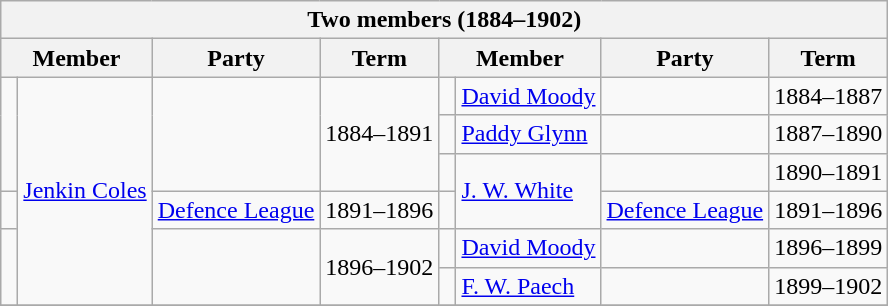<table class="wikitable">
<tr>
<th colspan="8">Two members (1884–1902)</th>
</tr>
<tr>
<th colspan="2">Member</th>
<th>Party</th>
<th>Term</th>
<th colspan="2">Member</th>
<th>Party</th>
<th>Term</th>
</tr>
<tr>
<td rowspan="3" > </td>
<td rowspan="6"><a href='#'>Jenkin Coles</a></td>
<td rowspan="3"></td>
<td rowspan="3">1884–1891</td>
<td> </td>
<td><a href='#'>David Moody</a></td>
<td></td>
<td>1884–1887</td>
</tr>
<tr>
<td> </td>
<td><a href='#'>Paddy Glynn</a></td>
<td></td>
<td>1887–1890</td>
</tr>
<tr>
<td> </td>
<td rowspan=2><a href='#'>J. W. White</a></td>
<td></td>
<td>1890–1891</td>
</tr>
<tr>
<td> </td>
<td><a href='#'>Defence League</a></td>
<td>1891–1896</td>
<td> </td>
<td><a href='#'>Defence League</a></td>
<td>1891–1896</td>
</tr>
<tr>
<td rowspan=2 > </td>
<td rowspan=2></td>
<td rowspan=2>1896–1902</td>
<td> </td>
<td><a href='#'>David Moody</a></td>
<td></td>
<td>1896–1899</td>
</tr>
<tr>
<td> </td>
<td><a href='#'>F. W. Paech</a></td>
<td></td>
<td>1899–1902</td>
</tr>
<tr>
</tr>
</table>
